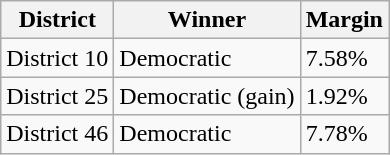<table class="wikitable sortable">
<tr>
<th>District</th>
<th>Winner</th>
<th>Margin</th>
</tr>
<tr>
<td>District 10</td>
<td data-sort-value=1 >Democratic</td>
<td>7.58%</td>
</tr>
<tr>
<td>District 25</td>
<td data-sort-value=1 >Democratic (gain)</td>
<td>1.92%</td>
</tr>
<tr>
<td>District 46</td>
<td data-sort-value=1 >Democratic</td>
<td>7.78%</td>
</tr>
</table>
